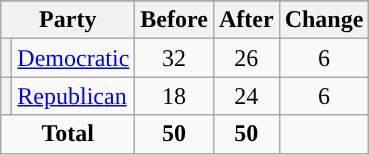<table class="wikitable" style="text-align:center;">
<tr>
</tr>
<tr>
<th colspan=2>Party</th>
<th>Before</th>
<th>After</th>
<th>Change</th>
</tr>
<tr>
<th style="background-color:"></th>
<td style="text-align:left;"><a href='#'>Democratic</a></td>
<td>32</td>
<td>26</td>
<td> 6</td>
</tr>
<tr>
<th style="background-color:"></th>
<td style="text-align:left;"><a href='#'>Republican</a></td>
<td>18</td>
<td>24</td>
<td> 6</td>
</tr>
<tr>
<td colspan=2><strong>Total</strong></td>
<td><strong>50</strong></td>
<td><strong>50</strong></td>
<td></td>
</tr>
</table>
